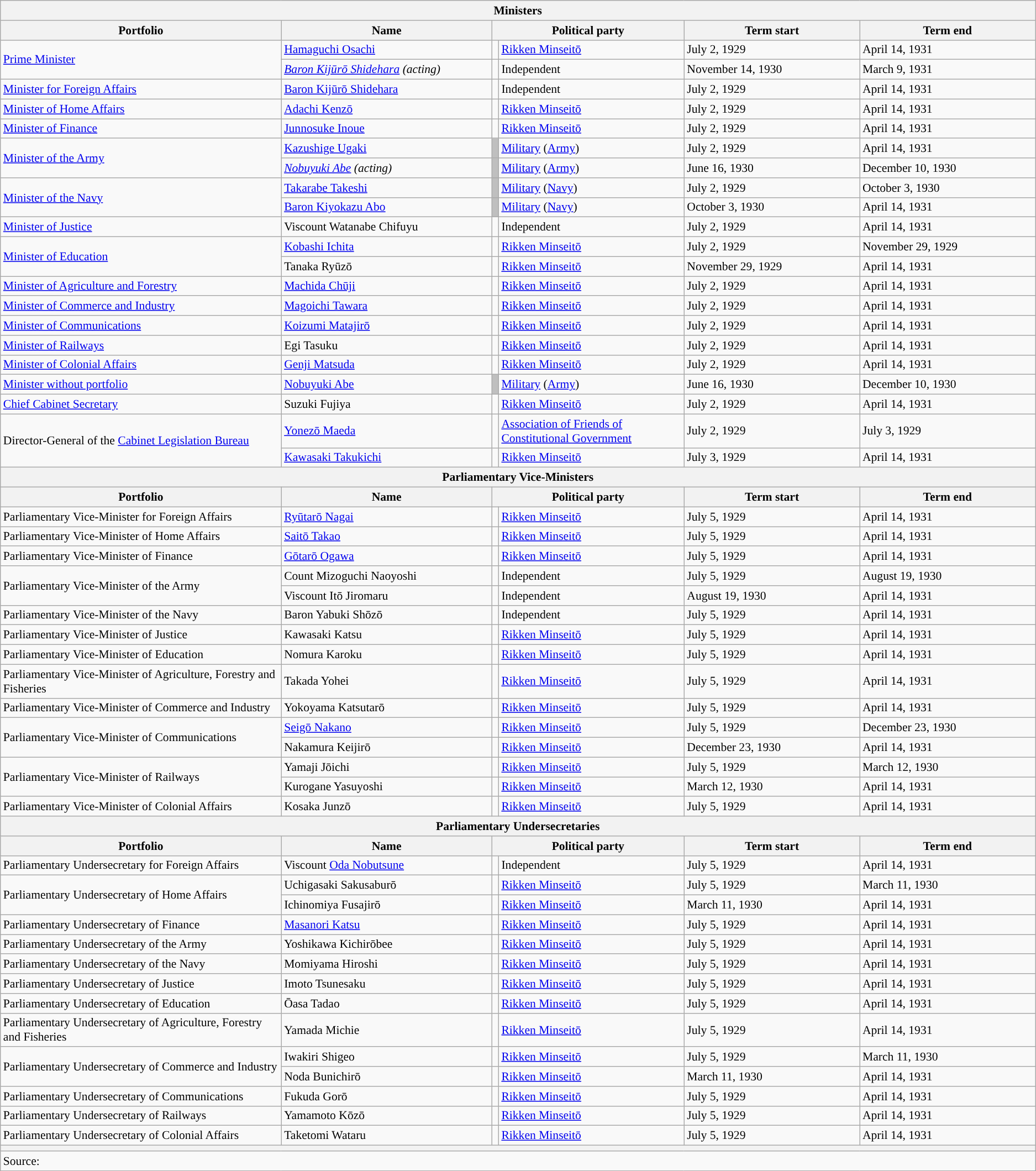<table class="wikitable unsortable" style="font-size: 90%;">
<tr>
<th colspan="6">Ministers</th>
</tr>
<tr>
<th scope="col" width="20%">Portfolio</th>
<th scope="col" width="15%">Name</th>
<th colspan="2" scope="col" width="13.5%">Political party</th>
<th scope="col" width="12.5%">Term start</th>
<th scope="col" width="12.5%">Term end</th>
</tr>
<tr>
<td rowspan="2" style="text-align: left;"><a href='#'>Prime Minister</a></td>
<td><a href='#'>Hamaguchi Osachi</a></td>
<td style="color:inherit;background:"></td>
<td><a href='#'>Rikken Minseitō</a></td>
<td>July 2, 1929</td>
<td>April 14, 1931</td>
</tr>
<tr>
<td><em><a href='#'>Baron Kijūrō Shidehara</a> (acting)</em></td>
<td style="color:inherit;background:"></td>
<td>Independent</td>
<td>November 14, 1930</td>
<td>March 9, 1931</td>
</tr>
<tr>
<td><a href='#'>Minister for Foreign Affairs</a></td>
<td><a href='#'>Baron Kijūrō Shidehara</a></td>
<td style="color:inherit;background:"></td>
<td>Independent</td>
<td>July 2, 1929</td>
<td>April 14, 1931</td>
</tr>
<tr>
<td><a href='#'>Minister of Home Affairs</a></td>
<td><a href='#'>Adachi Kenzō</a></td>
<td style="color:inherit;background:"></td>
<td><a href='#'>Rikken Minseitō</a></td>
<td>July 2, 1929</td>
<td>April 14, 1931</td>
</tr>
<tr>
<td><a href='#'>Minister of Finance</a></td>
<td><a href='#'>Junnosuke Inoue</a></td>
<td style="color:inherit;background:"></td>
<td><a href='#'>Rikken Minseitō</a></td>
<td>July 2, 1929</td>
<td>April 14, 1931</td>
</tr>
<tr>
<td rowspan="2"><a href='#'>Minister of the Army</a></td>
<td><a href='#'>Kazushige Ugaki</a></td>
<td style="color:inherit;background:#bfbfbf"></td>
<td><a href='#'>Military</a> (<a href='#'>Army</a>)</td>
<td>July 2, 1929</td>
<td>April 14, 1931</td>
</tr>
<tr>
<td><em><a href='#'>Nobuyuki Abe</a> (acting)</em></td>
<td style="color:inherit;background:#bfbfbf"></td>
<td><a href='#'>Military</a> (<a href='#'>Army</a>)</td>
<td>June 16, 1930</td>
<td>December 10, 1930</td>
</tr>
<tr>
<td rowspan="2"><a href='#'>Minister of the Navy</a></td>
<td><a href='#'>Takarabe Takeshi</a></td>
<td style="color:inherit;background:#bfbfbf"></td>
<td><a href='#'>Military</a> (<a href='#'>Navy</a>)</td>
<td>July 2, 1929</td>
<td>October 3, 1930</td>
</tr>
<tr>
<td><a href='#'>Baron Kiyokazu Abo</a></td>
<td style="color:inherit;background:#bfbfbf"></td>
<td><a href='#'>Military</a> (<a href='#'>Navy</a>)</td>
<td>October 3, 1930</td>
<td>April 14, 1931</td>
</tr>
<tr>
<td><a href='#'>Minister of Justice</a></td>
<td>Viscount Watanabe Chifuyu</td>
<td style="color:inherit;background:"></td>
<td>Independent</td>
<td>July 2, 1929</td>
<td>April 14, 1931</td>
</tr>
<tr>
<td rowspan="2"><a href='#'>Minister of Education</a></td>
<td><a href='#'>Kobashi Ichita</a></td>
<td style="color:inherit;background:"></td>
<td><a href='#'>Rikken Minseitō</a></td>
<td>July 2, 1929</td>
<td>November 29, 1929</td>
</tr>
<tr>
<td>Tanaka Ryūzō</td>
<td style="color:inherit;background:"></td>
<td><a href='#'>Rikken Minseitō</a></td>
<td>November 29, 1929</td>
<td>April 14, 1931</td>
</tr>
<tr>
<td><a href='#'>Minister of Agriculture and Forestry</a></td>
<td><a href='#'>Machida Chūji</a></td>
<td style="color:inherit;background:"></td>
<td><a href='#'>Rikken Minseitō</a></td>
<td>July 2, 1929</td>
<td>April 14, 1931</td>
</tr>
<tr>
<td><a href='#'>Minister of Commerce and Industry</a></td>
<td><a href='#'>Magoichi Tawara</a></td>
<td style="color:inherit;background:"></td>
<td><a href='#'>Rikken Minseitō</a></td>
<td>July 2, 1929</td>
<td>April 14, 1931</td>
</tr>
<tr>
<td><a href='#'>Minister of Communications</a></td>
<td><a href='#'>Koizumi Matajirō</a></td>
<td style="color:inherit;background:"></td>
<td><a href='#'>Rikken Minseitō</a></td>
<td>July 2, 1929</td>
<td>April 14, 1931</td>
</tr>
<tr>
<td><a href='#'>Minister of Railways</a></td>
<td>Egi Tasuku</td>
<td style="color:inherit;background:"></td>
<td><a href='#'>Rikken Minseitō</a></td>
<td>July 2, 1929</td>
<td>April 14, 1931</td>
</tr>
<tr>
<td><a href='#'>Minister of Colonial Affairs</a></td>
<td><a href='#'>Genji Matsuda</a></td>
<td style="color:inherit;background:"></td>
<td><a href='#'>Rikken Minseitō</a></td>
<td>July 2, 1929</td>
<td>April 14, 1931</td>
</tr>
<tr>
<td><a href='#'>Minister without portfolio</a></td>
<td><a href='#'>Nobuyuki Abe</a></td>
<td style="color:inherit;background:#bfbfbf"></td>
<td><a href='#'>Military</a> (<a href='#'>Army</a>)</td>
<td>June 16, 1930</td>
<td>December 10, 1930</td>
</tr>
<tr>
<td><a href='#'>Chief Cabinet Secretary</a></td>
<td>Suzuki Fujiya</td>
<td style="color:inherit;background:"></td>
<td><a href='#'>Rikken Minseitō</a></td>
<td>July 2, 1929</td>
<td>April 14, 1931</td>
</tr>
<tr>
<td rowspan="2">Director-General of the <a href='#'>Cabinet Legislation Bureau</a></td>
<td><a href='#'>Yonezō Maeda</a></td>
<td style="color:inherit;background:"></td>
<td><a href='#'>Association of Friends of Constitutional Government</a></td>
<td>July 2, 1929</td>
<td>July 3, 1929</td>
</tr>
<tr>
<td><a href='#'>Kawasaki Takukichi</a></td>
<td style="color:inherit;background:"></td>
<td><a href='#'>Rikken Minseitō</a></td>
<td>July 3, 1929</td>
<td>April 14, 1931</td>
</tr>
<tr>
<th colspan="6">Parliamentary Vice-Ministers</th>
</tr>
<tr>
<th>Portfolio</th>
<th>Name</th>
<th colspan="2">Political party</th>
<th>Term start</th>
<th>Term end</th>
</tr>
<tr>
<td>Parliamentary Vice-Minister for Foreign Affairs</td>
<td><a href='#'>Ryūtarō Nagai</a></td>
<td style="color:inherit;background:"></td>
<td><a href='#'>Rikken Minseitō</a></td>
<td>July 5, 1929</td>
<td>April 14, 1931</td>
</tr>
<tr>
<td>Parliamentary Vice-Minister of Home Affairs</td>
<td><a href='#'>Saitō Takao</a></td>
<td style="color:inherit;background:"></td>
<td><a href='#'>Rikken Minseitō</a></td>
<td>July 5, 1929</td>
<td>April 14, 1931</td>
</tr>
<tr>
<td>Parliamentary Vice-Minister of Finance</td>
<td><a href='#'>Gōtarō Ogawa</a></td>
<td style="color:inherit;background:"></td>
<td><a href='#'>Rikken Minseitō</a></td>
<td>July 5, 1929</td>
<td>April 14, 1931</td>
</tr>
<tr>
<td rowspan="2">Parliamentary Vice-Minister of the Army</td>
<td>Count Mizoguchi Naoyoshi</td>
<td style="color:inherit;background:"></td>
<td>Independent</td>
<td>July 5, 1929</td>
<td>August 19, 1930</td>
</tr>
<tr>
<td>Viscount Itō Jiromaru</td>
<td style="color:inherit;background:"></td>
<td>Independent</td>
<td>August 19, 1930</td>
<td>April 14, 1931</td>
</tr>
<tr>
<td>Parliamentary Vice-Minister of the Navy</td>
<td>Baron Yabuki Shōzō</td>
<td style="color:inherit;background:"></td>
<td>Independent</td>
<td>July 5, 1929</td>
<td>April 14, 1931</td>
</tr>
<tr>
<td>Parliamentary Vice-Minister of Justice</td>
<td>Kawasaki Katsu</td>
<td style="color:inherit;background:"></td>
<td><a href='#'>Rikken Minseitō</a></td>
<td>July 5, 1929</td>
<td>April 14, 1931</td>
</tr>
<tr>
<td>Parliamentary Vice-Minister of Education</td>
<td>Nomura Karoku</td>
<td style="color:inherit;background:"></td>
<td><a href='#'>Rikken Minseitō</a></td>
<td>July 5, 1929</td>
<td>April 14, 1931</td>
</tr>
<tr>
<td>Parliamentary Vice-Minister of Agriculture, Forestry and Fisheries</td>
<td>Takada Yohei</td>
<td style="color:inherit;background:"></td>
<td><a href='#'>Rikken Minseitō</a></td>
<td>July 5, 1929</td>
<td>April 14, 1931</td>
</tr>
<tr>
<td>Parliamentary Vice-Minister of Commerce and Industry</td>
<td>Yokoyama Katsutarō</td>
<td style="color:inherit;background:"></td>
<td><a href='#'>Rikken Minseitō</a></td>
<td>July 5, 1929</td>
<td>April 14, 1931</td>
</tr>
<tr>
<td rowspan="2">Parliamentary Vice-Minister of Communications</td>
<td><a href='#'>Seigō Nakano</a></td>
<td style="color:inherit;background:"></td>
<td><a href='#'>Rikken Minseitō</a></td>
<td>July 5, 1929</td>
<td>December 23, 1930</td>
</tr>
<tr>
<td>Nakamura Keijirō</td>
<td style="color:inherit;background:"></td>
<td><a href='#'>Rikken Minseitō</a></td>
<td>December 23, 1930</td>
<td>April 14, 1931</td>
</tr>
<tr>
<td rowspan="2">Parliamentary Vice-Minister of Railways</td>
<td>Yamaji Jōichi</td>
<td style="color:inherit;background:"></td>
<td><a href='#'>Rikken Minseitō</a></td>
<td>July 5, 1929</td>
<td>March 12, 1930</td>
</tr>
<tr>
<td>Kurogane Yasuyoshi</td>
<td style="color:inherit;background:"></td>
<td><a href='#'>Rikken Minseitō</a></td>
<td>March 12, 1930</td>
<td>April 14, 1931</td>
</tr>
<tr>
<td>Parliamentary Vice-Minister of Colonial Affairs</td>
<td>Kosaka Junzō</td>
<td style="color:inherit;background:"></td>
<td><a href='#'>Rikken Minseitō</a></td>
<td>July 5, 1929</td>
<td>April 14, 1931</td>
</tr>
<tr>
<th colspan="6">Parliamentary Undersecretaries</th>
</tr>
<tr>
<th>Portfolio</th>
<th>Name</th>
<th colspan="2">Political party</th>
<th>Term start</th>
<th>Term end</th>
</tr>
<tr>
<td>Parliamentary Undersecretary for Foreign Affairs</td>
<td>Viscount <a href='#'>Oda Nobutsune</a></td>
<td style="color:inherit;background:"></td>
<td>Independent</td>
<td>July 5, 1929</td>
<td>April 14, 1931</td>
</tr>
<tr>
<td rowspan="2">Parliamentary Undersecretary of Home Affairs</td>
<td>Uchigasaki Sakusaburō</td>
<td style="color:inherit;background:"></td>
<td><a href='#'>Rikken Minseitō</a></td>
<td>July 5, 1929</td>
<td>March 11, 1930</td>
</tr>
<tr>
<td>Ichinomiya Fusajirō</td>
<td style="color:inherit;background:"></td>
<td><a href='#'>Rikken Minseitō</a></td>
<td>March 11, 1930</td>
<td>April 14, 1931</td>
</tr>
<tr>
<td>Parliamentary Undersecretary of Finance</td>
<td><a href='#'>Masanori Katsu</a></td>
<td style="color:inherit;background:"></td>
<td><a href='#'>Rikken Minseitō</a></td>
<td>July 5, 1929</td>
<td>April 14, 1931</td>
</tr>
<tr>
<td>Parliamentary Undersecretary of the Army</td>
<td>Yoshikawa Kichirōbee</td>
<td style="color:inherit;background:"></td>
<td><a href='#'>Rikken Minseitō</a></td>
<td>July 5, 1929</td>
<td>April 14, 1931</td>
</tr>
<tr>
<td>Parliamentary Undersecretary of the Navy</td>
<td>Momiyama Hiroshi</td>
<td style="color:inherit;background:"></td>
<td><a href='#'>Rikken Minseitō</a></td>
<td>July 5, 1929</td>
<td>April 14, 1931</td>
</tr>
<tr>
<td>Parliamentary Undersecretary of Justice</td>
<td>Imoto Tsunesaku</td>
<td style="color:inherit;background:"></td>
<td><a href='#'>Rikken Minseitō</a></td>
<td>July 5, 1929</td>
<td>April 14, 1931</td>
</tr>
<tr>
<td>Parliamentary Undersecretary of Education</td>
<td>Ōasa Tadao</td>
<td style="color:inherit;background:"></td>
<td><a href='#'>Rikken Minseitō</a></td>
<td>July 5, 1929</td>
<td>April 14, 1931</td>
</tr>
<tr>
<td>Parliamentary Undersecretary of Agriculture, Forestry and Fisheries</td>
<td>Yamada Michie</td>
<td style="color:inherit;background:"></td>
<td><a href='#'>Rikken Minseitō</a></td>
<td>July 5, 1929</td>
<td>April 14, 1931</td>
</tr>
<tr>
<td rowspan="2">Parliamentary Undersecretary of Commerce and Industry</td>
<td>Iwakiri Shigeo</td>
<td style="color:inherit;background:"></td>
<td><a href='#'>Rikken Minseitō</a></td>
<td>July 5, 1929</td>
<td>March 11, 1930</td>
</tr>
<tr>
<td>Noda Bunichirō</td>
<td style="color:inherit;background:"></td>
<td><a href='#'>Rikken Minseitō</a></td>
<td>March 11, 1930</td>
<td>April 14, 1931</td>
</tr>
<tr>
<td>Parliamentary Undersecretary of Communications</td>
<td>Fukuda Gorō</td>
<td style="color:inherit;background:"></td>
<td><a href='#'>Rikken Minseitō</a></td>
<td>July 5, 1929</td>
<td>April 14, 1931</td>
</tr>
<tr>
<td>Parliamentary Undersecretary of Railways</td>
<td>Yamamoto Kōzō</td>
<td style="color:inherit;background:"></td>
<td><a href='#'>Rikken Minseitō</a></td>
<td>July 5, 1929</td>
<td>April 14, 1931</td>
</tr>
<tr>
<td>Parliamentary Undersecretary of Colonial Affairs</td>
<td>Taketomi Wataru</td>
<td style="color:inherit;background:"></td>
<td><a href='#'>Rikken Minseitō</a></td>
<td>July 5, 1929</td>
<td>April 14, 1931</td>
</tr>
<tr>
<th colspan="6"></th>
</tr>
<tr>
<td colspan="6">Source:</td>
</tr>
</table>
